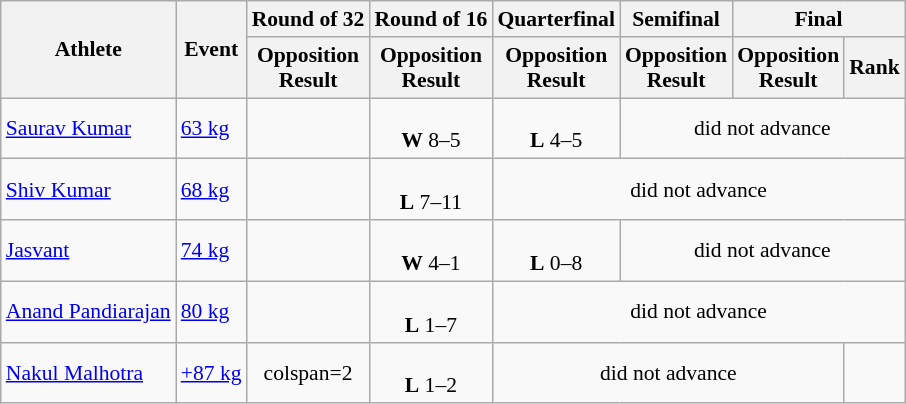<table class=wikitable style="text-align:center; font-size:90%">
<tr>
<th rowspan=2>Athlete</th>
<th rowspan=2>Event</th>
<th>Round of 32</th>
<th>Round of 16</th>
<th>Quarterfinal</th>
<th>Semifinal</th>
<th colspan=2>Final</th>
</tr>
<tr>
<th>Opposition<br>Result</th>
<th>Opposition<br>Result</th>
<th>Opposition<br>Result</th>
<th>Opposition<br>Result</th>
<th>Opposition<br>Result</th>
<th>Rank</th>
</tr>
<tr>
<td align=left><a href='#'>Saurav Kumar</a></td>
<td align=left><a href='#'>63 kg</a></td>
<td></td>
<td><br><strong>W</strong> 8–5</td>
<td><br><strong>L</strong> 4–5</td>
<td colspan=3>did not advance</td>
</tr>
<tr>
<td align=left><a href='#'>Shiv Kumar</a></td>
<td align=left><a href='#'>68 kg</a></td>
<td></td>
<td><br><strong>L</strong> 7–11</td>
<td colspan=4>did not advance</td>
</tr>
<tr>
<td align=left><a href='#'>Jasvant</a></td>
<td align=left><a href='#'>74 kg</a></td>
<td></td>
<td><br><strong>W</strong> 4–1</td>
<td><br><strong>L</strong> 0–8</td>
<td colspan=3>did not advance</td>
</tr>
<tr>
<td align=left><a href='#'>Anand Pandiarajan</a></td>
<td align=left><a href='#'>80 kg</a></td>
<td></td>
<td><br><strong>L</strong> 1–7</td>
<td colspan=4>did not advance</td>
</tr>
<tr>
<td align=left><a href='#'>Nakul Malhotra</a></td>
<td align=left><a href='#'>+87 kg</a></td>
<td>colspan=2 </td>
<td><br><strong>L</strong> 1–2</td>
<td colspan=3>did not advance</td>
</tr>
</table>
